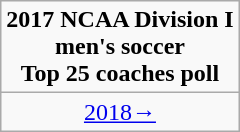<table class="wikitable" style="text-align: center;">
<tr>
<td><strong>2017 NCAA Division I<br>men's soccer<br>Top 25 coaches poll</strong></td>
</tr>
<tr>
<td><a href='#'>2018→</a></td>
</tr>
</table>
